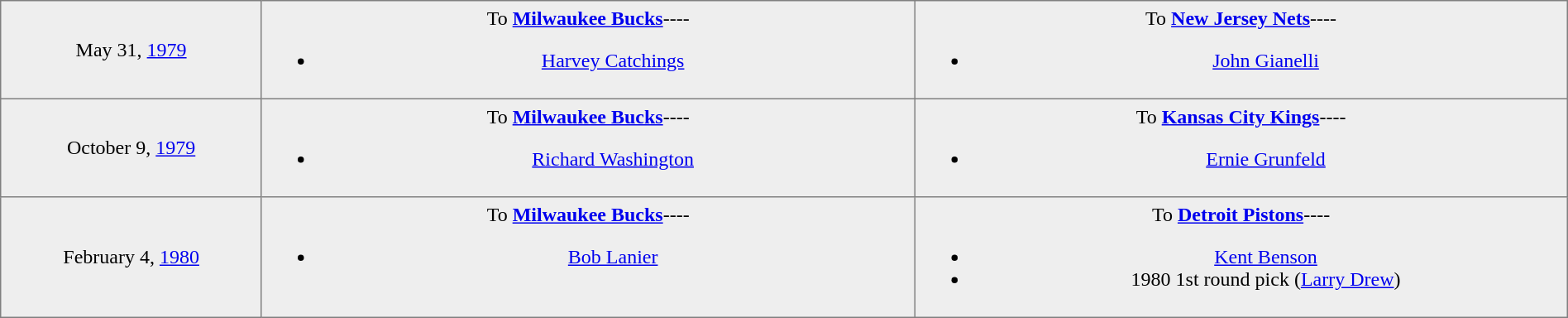<table border="1" style="border-collapse:collapse; text-align:center; width:100%;"  cellpadding="5">
<tr style="background:#eee;">
<td style="width:12%">May 31, <a href='#'>1979</a><br></td>
<td style="width:30%; vertical-align:top;">To <strong><a href='#'>Milwaukee Bucks</a></strong>----<br><ul><li><a href='#'>Harvey Catchings</a></li></ul></td>
<td style="width:30%; vertical-align:top;">To <strong><a href='#'>New Jersey Nets</a></strong>----<br><ul><li><a href='#'>John Gianelli</a></li></ul></td>
</tr>
<tr style="background:#eee;">
<td style="width:12%">October 9, <a href='#'>1979</a><br></td>
<td style="width:30%; vertical-align:top;">To <strong><a href='#'>Milwaukee Bucks</a></strong>----<br><ul><li><a href='#'>Richard Washington</a></li></ul></td>
<td style="width:30%; vertical-align:top;">To <strong><a href='#'>Kansas City Kings</a></strong>----<br><ul><li><a href='#'>Ernie Grunfeld</a></li></ul></td>
</tr>
<tr style="background:#eee;">
<td style="width:12%">February 4, <a href='#'>1980</a><br></td>
<td style="width:30%; vertical-align:top;">To <strong><a href='#'>Milwaukee Bucks</a></strong>----<br><ul><li><a href='#'>Bob Lanier</a></li></ul></td>
<td style="width:30%; vertical-align:top;">To <strong><a href='#'>Detroit Pistons</a></strong>----<br><ul><li><a href='#'>Kent Benson</a></li><li>1980 1st round pick (<a href='#'>Larry Drew</a>)</li></ul></td>
</tr>
</table>
